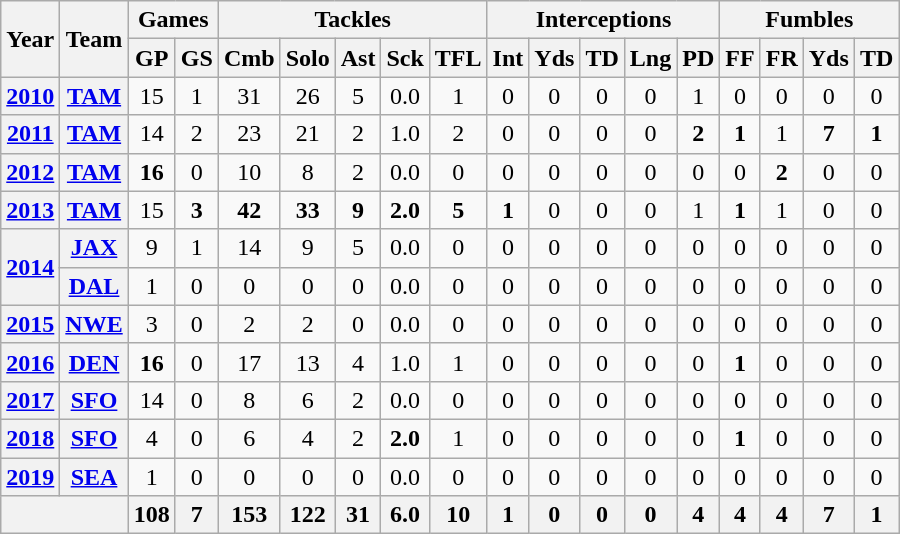<table class="wikitable" style="text-align:center">
<tr>
<th rowspan="2">Year</th>
<th rowspan="2">Team</th>
<th colspan="2">Games</th>
<th colspan="5">Tackles</th>
<th colspan="5">Interceptions</th>
<th colspan="4">Fumbles</th>
</tr>
<tr>
<th>GP</th>
<th>GS</th>
<th>Cmb</th>
<th>Solo</th>
<th>Ast</th>
<th>Sck</th>
<th>TFL</th>
<th>Int</th>
<th>Yds</th>
<th>TD</th>
<th>Lng</th>
<th>PD</th>
<th>FF</th>
<th>FR</th>
<th>Yds</th>
<th>TD</th>
</tr>
<tr>
<th><a href='#'>2010</a></th>
<th><a href='#'>TAM</a></th>
<td>15</td>
<td>1</td>
<td>31</td>
<td>26</td>
<td>5</td>
<td>0.0</td>
<td>1</td>
<td>0</td>
<td>0</td>
<td>0</td>
<td>0</td>
<td>1</td>
<td>0</td>
<td>0</td>
<td>0</td>
<td>0</td>
</tr>
<tr>
<th><a href='#'>2011</a></th>
<th><a href='#'>TAM</a></th>
<td>14</td>
<td>2</td>
<td>23</td>
<td>21</td>
<td>2</td>
<td>1.0</td>
<td>2</td>
<td>0</td>
<td>0</td>
<td>0</td>
<td>0</td>
<td><strong>2</strong></td>
<td><strong>1</strong></td>
<td>1</td>
<td><strong>7</strong></td>
<td><strong>1</strong></td>
</tr>
<tr>
<th><a href='#'>2012</a></th>
<th><a href='#'>TAM</a></th>
<td><strong>16</strong></td>
<td>0</td>
<td>10</td>
<td>8</td>
<td>2</td>
<td>0.0</td>
<td>0</td>
<td>0</td>
<td>0</td>
<td>0</td>
<td>0</td>
<td>0</td>
<td>0</td>
<td><strong>2</strong></td>
<td>0</td>
<td>0</td>
</tr>
<tr>
<th><a href='#'>2013</a></th>
<th><a href='#'>TAM</a></th>
<td>15</td>
<td><strong>3</strong></td>
<td><strong>42</strong></td>
<td><strong>33</strong></td>
<td><strong>9</strong></td>
<td><strong>2.0</strong></td>
<td><strong>5</strong></td>
<td><strong>1</strong></td>
<td>0</td>
<td>0</td>
<td>0</td>
<td>1</td>
<td><strong>1</strong></td>
<td>1</td>
<td>0</td>
<td>0</td>
</tr>
<tr>
<th rowspan="2"><a href='#'>2014</a></th>
<th><a href='#'>JAX</a></th>
<td>9</td>
<td>1</td>
<td>14</td>
<td>9</td>
<td>5</td>
<td>0.0</td>
<td>0</td>
<td>0</td>
<td>0</td>
<td>0</td>
<td>0</td>
<td>0</td>
<td>0</td>
<td>0</td>
<td>0</td>
<td>0</td>
</tr>
<tr>
<th><a href='#'>DAL</a></th>
<td>1</td>
<td>0</td>
<td>0</td>
<td>0</td>
<td>0</td>
<td>0.0</td>
<td>0</td>
<td>0</td>
<td>0</td>
<td>0</td>
<td>0</td>
<td>0</td>
<td>0</td>
<td>0</td>
<td>0</td>
<td>0</td>
</tr>
<tr>
<th><a href='#'>2015</a></th>
<th><a href='#'>NWE</a></th>
<td>3</td>
<td>0</td>
<td>2</td>
<td>2</td>
<td>0</td>
<td>0.0</td>
<td>0</td>
<td>0</td>
<td>0</td>
<td>0</td>
<td>0</td>
<td>0</td>
<td>0</td>
<td>0</td>
<td>0</td>
<td>0</td>
</tr>
<tr>
<th><a href='#'>2016</a></th>
<th><a href='#'>DEN</a></th>
<td><strong>16</strong></td>
<td>0</td>
<td>17</td>
<td>13</td>
<td>4</td>
<td>1.0</td>
<td>1</td>
<td>0</td>
<td>0</td>
<td>0</td>
<td>0</td>
<td>0</td>
<td><strong>1</strong></td>
<td>0</td>
<td>0</td>
<td>0</td>
</tr>
<tr>
<th><a href='#'>2017</a></th>
<th><a href='#'>SFO</a></th>
<td>14</td>
<td>0</td>
<td>8</td>
<td>6</td>
<td>2</td>
<td>0.0</td>
<td>0</td>
<td>0</td>
<td>0</td>
<td>0</td>
<td>0</td>
<td>0</td>
<td>0</td>
<td>0</td>
<td>0</td>
<td>0</td>
</tr>
<tr>
<th><a href='#'>2018</a></th>
<th><a href='#'>SFO</a></th>
<td>4</td>
<td>0</td>
<td>6</td>
<td>4</td>
<td>2</td>
<td><strong>2.0</strong></td>
<td>1</td>
<td>0</td>
<td>0</td>
<td>0</td>
<td>0</td>
<td>0</td>
<td><strong>1</strong></td>
<td>0</td>
<td>0</td>
<td>0</td>
</tr>
<tr>
<th><a href='#'>2019</a></th>
<th><a href='#'>SEA</a></th>
<td>1</td>
<td>0</td>
<td>0</td>
<td>0</td>
<td>0</td>
<td>0.0</td>
<td>0</td>
<td>0</td>
<td>0</td>
<td>0</td>
<td>0</td>
<td>0</td>
<td>0</td>
<td>0</td>
<td>0</td>
<td>0</td>
</tr>
<tr>
<th colspan="2"></th>
<th>108</th>
<th>7</th>
<th>153</th>
<th>122</th>
<th>31</th>
<th>6.0</th>
<th>10</th>
<th>1</th>
<th>0</th>
<th>0</th>
<th>0</th>
<th>4</th>
<th>4</th>
<th>4</th>
<th>7</th>
<th>1</th>
</tr>
</table>
